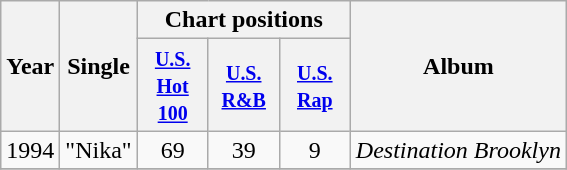<table class="wikitable">
<tr>
<th rowspan="2">Year</th>
<th rowspan="2">Single</th>
<th colspan="3">Chart positions</th>
<th rowspan="2">Album</th>
</tr>
<tr>
<th width="40"><small><a href='#'>U.S. Hot 100</a></small></th>
<th width="40"><small><a href='#'>U.S. R&B</a></small></th>
<th width="40"><small><a href='#'>U.S. Rap</a></small></th>
</tr>
<tr>
<td>1994</td>
<td align="left">"Nika"</td>
<td align="center">69</td>
<td align="center">39</td>
<td align="center">9</td>
<td><em>Destination Brooklyn</em></td>
</tr>
<tr>
</tr>
</table>
